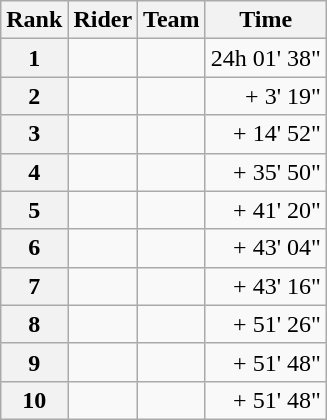<table class="wikitable" margin-bottom:0;">
<tr>
<th scope="col">Rank</th>
<th scope="col">Rider</th>
<th scope="col">Team</th>
<th scope="col">Time</th>
</tr>
<tr>
<th scope="row">1</th>
<td> </td>
<td></td>
<td align="right">24h 01' 38"</td>
</tr>
<tr>
<th scope="row">2</th>
<td></td>
<td></td>
<td align="right">+ 3' 19"</td>
</tr>
<tr>
<th scope="row">3</th>
<td></td>
<td></td>
<td align="right">+ 14' 52"</td>
</tr>
<tr>
<th scope="row">4</th>
<td></td>
<td></td>
<td align="right">+ 35' 50"</td>
</tr>
<tr>
<th scope="row">5</th>
<td></td>
<td></td>
<td align="right">+ 41' 20"</td>
</tr>
<tr>
<th scope="row">6</th>
<td></td>
<td></td>
<td align="right">+ 43' 04"</td>
</tr>
<tr>
<th scope="row">7</th>
<td></td>
<td></td>
<td align="right">+ 43' 16"</td>
</tr>
<tr>
<th scope="row">8</th>
<td></td>
<td></td>
<td align="right">+ 51' 26"</td>
</tr>
<tr>
<th scope="row">9</th>
<td></td>
<td></td>
<td align="right">+ 51' 48"</td>
</tr>
<tr>
<th scope="row">10</th>
<td></td>
<td></td>
<td align="right">+ 51' 48"</td>
</tr>
</table>
